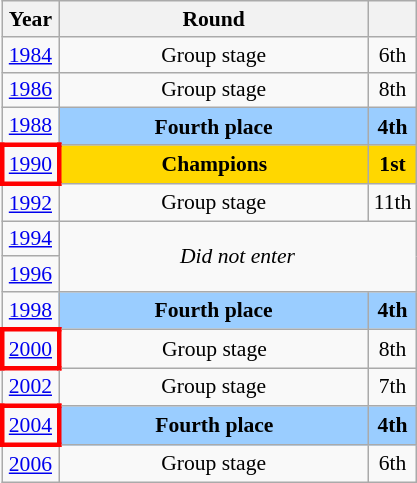<table class="wikitable" style="text-align: center; font-size:90%">
<tr>
<th>Year</th>
<th style="width:200px">Round</th>
<th></th>
</tr>
<tr>
<td><a href='#'>1984</a></td>
<td>Group stage</td>
<td>6th</td>
</tr>
<tr>
<td><a href='#'>1986</a></td>
<td>Group stage</td>
<td>8th</td>
</tr>
<tr>
<td><a href='#'>1988</a></td>
<td bgcolor="9acdff"><strong>Fourth place</strong></td>
<td bgcolor="9acdff"><strong>4th</strong></td>
</tr>
<tr>
<td style="border: 3px solid red"><a href='#'>1990</a></td>
<td bgcolor=Gold><strong>Champions</strong></td>
<td bgcolor=Gold><strong>1st</strong></td>
</tr>
<tr>
<td><a href='#'>1992</a></td>
<td>Group stage</td>
<td>11th</td>
</tr>
<tr>
<td><a href='#'>1994</a></td>
<td colspan="2" rowspan="2"><em>Did not enter</em></td>
</tr>
<tr>
<td><a href='#'>1996</a></td>
</tr>
<tr>
<td><a href='#'>1998</a></td>
<td bgcolor="9acdff"><strong>Fourth place</strong></td>
<td bgcolor="9acdff"><strong>4th</strong></td>
</tr>
<tr>
<td style="border: 3px solid red"><a href='#'>2000</a></td>
<td>Group stage</td>
<td>8th</td>
</tr>
<tr>
<td><a href='#'>2002</a></td>
<td>Group stage</td>
<td>7th</td>
</tr>
<tr>
<td style="border: 3px solid red"><a href='#'>2004</a></td>
<td bgcolor="9acdff"><strong>Fourth place</strong></td>
<td bgcolor="9acdff"><strong>4th</strong></td>
</tr>
<tr>
<td><a href='#'>2006</a></td>
<td>Group stage</td>
<td>6th</td>
</tr>
</table>
